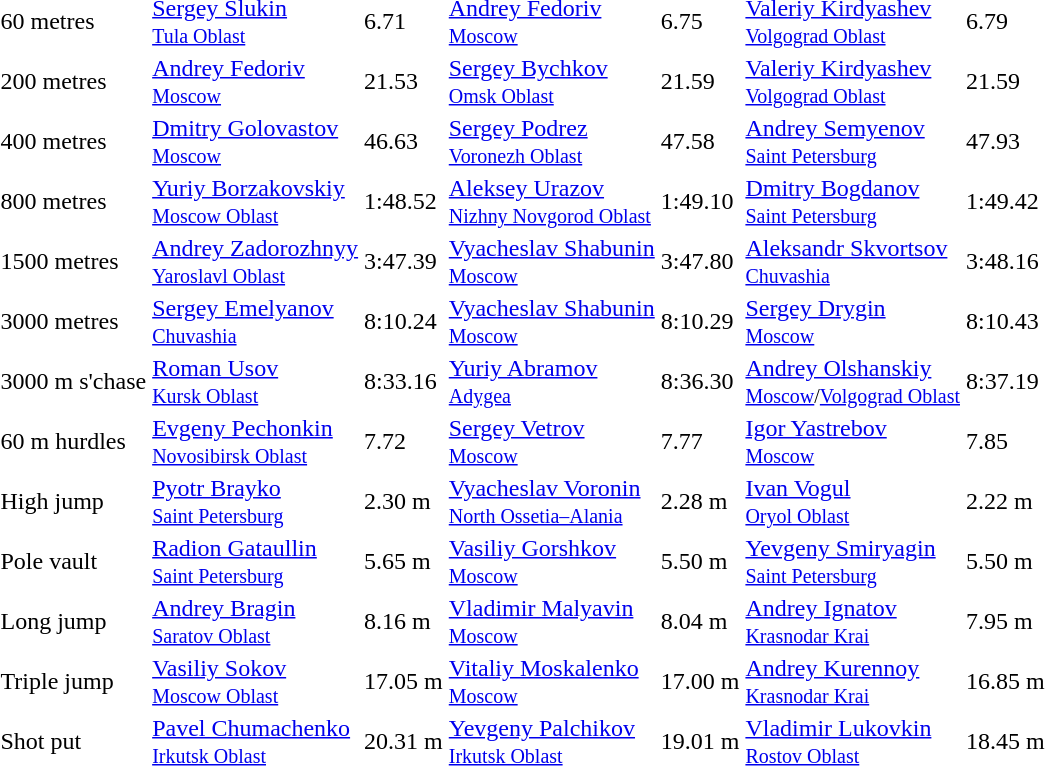<table>
<tr>
<td>60 metres</td>
<td><a href='#'>Sergey Slukin</a><br><small><a href='#'>Tula Oblast</a></small></td>
<td>6.71</td>
<td><a href='#'>Andrey Fedoriv</a><br><small><a href='#'>Moscow</a></small></td>
<td>6.75</td>
<td><a href='#'>Valeriy Kirdyashev</a><br><small><a href='#'>Volgograd Oblast</a></small></td>
<td>6.79</td>
</tr>
<tr>
<td>200 metres</td>
<td><a href='#'>Andrey Fedoriv</a><br><small><a href='#'>Moscow</a></small></td>
<td>21.53</td>
<td><a href='#'>Sergey Bychkov</a><br><small><a href='#'>Omsk Oblast</a></small></td>
<td>21.59</td>
<td><a href='#'>Valeriy Kirdyashev</a><br><small><a href='#'>Volgograd Oblast</a></small></td>
<td>21.59</td>
</tr>
<tr>
<td>400 metres</td>
<td><a href='#'>Dmitry Golovastov</a><br><small><a href='#'>Moscow</a></small></td>
<td>46.63</td>
<td><a href='#'>Sergey Podrez</a><br><small><a href='#'>Voronezh Oblast</a></small></td>
<td>47.58</td>
<td><a href='#'>Andrey Semyenov</a><br><small><a href='#'>Saint Petersburg</a></small></td>
<td>47.93</td>
</tr>
<tr>
<td>800 metres</td>
<td><a href='#'>Yuriy Borzakovskiy</a><br><small><a href='#'>Moscow Oblast</a></small></td>
<td>1:48.52</td>
<td><a href='#'>Aleksey Urazov</a><br><small><a href='#'>Nizhny Novgorod Oblast</a></small></td>
<td>1:49.10</td>
<td><a href='#'>Dmitry Bogdanov</a><br><small><a href='#'>Saint Petersburg</a></small></td>
<td>1:49.42</td>
</tr>
<tr>
<td>1500 metres</td>
<td><a href='#'>Andrey Zadorozhnyy</a><br><small><a href='#'>Yaroslavl Oblast</a></small></td>
<td>3:47.39</td>
<td><a href='#'>Vyacheslav Shabunin</a><br><small><a href='#'>Moscow</a></small></td>
<td>3:47.80</td>
<td><a href='#'>Aleksandr Skvortsov</a><br><small><a href='#'>Chuvashia</a></small></td>
<td>3:48.16</td>
</tr>
<tr>
<td>3000 metres</td>
<td><a href='#'>Sergey Emelyanov</a><br><small><a href='#'>Chuvashia</a></small></td>
<td>8:10.24</td>
<td><a href='#'>Vyacheslav Shabunin</a><br><small><a href='#'>Moscow</a></small></td>
<td>8:10.29</td>
<td><a href='#'>Sergey Drygin</a><br><small><a href='#'>Moscow</a></small></td>
<td>8:10.43</td>
</tr>
<tr>
<td>3000 m s'chase</td>
<td><a href='#'>Roman Usov</a><br><small><a href='#'>Kursk Oblast</a></small></td>
<td>8:33.16</td>
<td><a href='#'>Yuriy Abramov</a><br><small><a href='#'>Adygea</a></small></td>
<td>8:36.30</td>
<td><a href='#'>Andrey Olshanskiy</a><br><small><a href='#'>Moscow</a>/<a href='#'>Volgograd Oblast</a></small></td>
<td>8:37.19</td>
</tr>
<tr>
<td>60 m hurdles</td>
<td><a href='#'>Evgeny Pechonkin</a><br><small><a href='#'>Novosibirsk Oblast</a></small></td>
<td>7.72</td>
<td><a href='#'>Sergey Vetrov</a><br><small><a href='#'>Moscow</a></small></td>
<td>7.77</td>
<td><a href='#'>Igor Yastrebov</a><br><small><a href='#'>Moscow</a></small></td>
<td>7.85</td>
</tr>
<tr>
<td>High jump</td>
<td><a href='#'>Pyotr Brayko</a><br><small><a href='#'>Saint Petersburg</a></small></td>
<td>2.30 m</td>
<td><a href='#'>Vyacheslav Voronin</a><br><small><a href='#'>North Ossetia–Alania</a></small></td>
<td>2.28 m</td>
<td><a href='#'>Ivan Vogul</a><br><small><a href='#'>Oryol Oblast</a></small></td>
<td>2.22 m</td>
</tr>
<tr>
<td>Pole vault</td>
<td><a href='#'>Radion Gataullin</a><br><small><a href='#'>Saint Petersburg</a></small></td>
<td>5.65 m</td>
<td><a href='#'>Vasiliy Gorshkov</a><br><small><a href='#'>Moscow</a></small></td>
<td>5.50 m</td>
<td><a href='#'>Yevgeny Smiryagin</a><br><small><a href='#'>Saint Petersburg</a></small></td>
<td>5.50 m</td>
</tr>
<tr>
<td>Long jump</td>
<td><a href='#'>Andrey Bragin</a><br><small><a href='#'>Saratov Oblast</a></small></td>
<td>8.16 m</td>
<td><a href='#'>Vladimir Malyavin</a><br><small><a href='#'>Moscow</a></small></td>
<td>8.04 m</td>
<td><a href='#'>Andrey Ignatov</a><br><small><a href='#'>Krasnodar Krai</a></small></td>
<td>7.95 m</td>
</tr>
<tr>
<td>Triple jump</td>
<td><a href='#'>Vasiliy Sokov</a><br><small><a href='#'>Moscow Oblast</a></small></td>
<td>17.05 m</td>
<td><a href='#'>Vitaliy Moskalenko</a><br><small><a href='#'>Moscow</a></small></td>
<td>17.00 m</td>
<td><a href='#'>Andrey Kurennoy</a><br><small><a href='#'>Krasnodar Krai</a></small></td>
<td>16.85 m</td>
</tr>
<tr>
<td>Shot put</td>
<td><a href='#'>Pavel Chumachenko</a><br><small><a href='#'>Irkutsk Oblast</a></small></td>
<td>20.31 m</td>
<td><a href='#'>Yevgeny Palchikov</a><br><small><a href='#'>Irkutsk Oblast</a></small></td>
<td>19.01 m</td>
<td><a href='#'>Vladimir Lukovkin</a><br><small><a href='#'>Rostov Oblast</a></small></td>
<td>18.45 m</td>
</tr>
</table>
